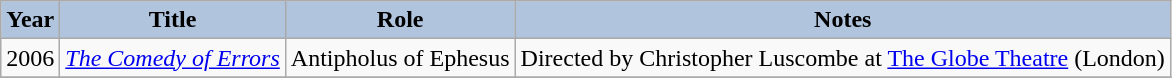<table class = "wikitable sortable">
<tr>
<th style="background:#B0C4DE;">Year</th>
<th style="background:#B0C4DE;">Title</th>
<th style="background:#B0C4DE;">Role</th>
<th style="background:#B0C4DE;">Notes</th>
</tr>
<tr>
<td>2006</td>
<td><em><a href='#'>The Comedy of Errors</a></em></td>
<td>Antipholus of Ephesus</td>
<td>Directed by Christopher Luscombe at <a href='#'>The Globe Theatre</a> (London)</td>
</tr>
<tr>
</tr>
</table>
